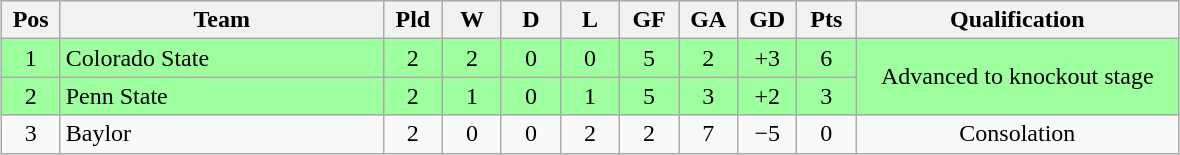<table class="wikitable" style="text-align:center; margin: 1em auto">
<tr>
<th style=width:2em>Pos</th>
<th style=width:13em>Team</th>
<th style=width:2em>Pld</th>
<th style=width:2em>W</th>
<th style=width:2em>D</th>
<th style=width:2em>L</th>
<th style=width:2em>GF</th>
<th style=width:2em>GA</th>
<th style=width:2em>GD</th>
<th style=width:2em>Pts</th>
<th style=width:13em>Qualification</th>
</tr>
<tr bgcolor="#9eff9e">
<td>1</td>
<td style="text-align:left">Colorado State</td>
<td>2</td>
<td>2</td>
<td>0</td>
<td>0</td>
<td>5</td>
<td>2</td>
<td>+3</td>
<td>6</td>
<td rowspan="2">Advanced to knockout stage</td>
</tr>
<tr bgcolor="#9eff9e">
<td>2</td>
<td style="text-align:left">Penn State</td>
<td>2</td>
<td>1</td>
<td>0</td>
<td>1</td>
<td>5</td>
<td>3</td>
<td>+2</td>
<td>3</td>
</tr>
<tr>
<td>3</td>
<td style="text-align:left">Baylor</td>
<td>2</td>
<td>0</td>
<td>0</td>
<td>2</td>
<td>2</td>
<td>7</td>
<td>−5</td>
<td>0</td>
<td>Consolation</td>
</tr>
</table>
